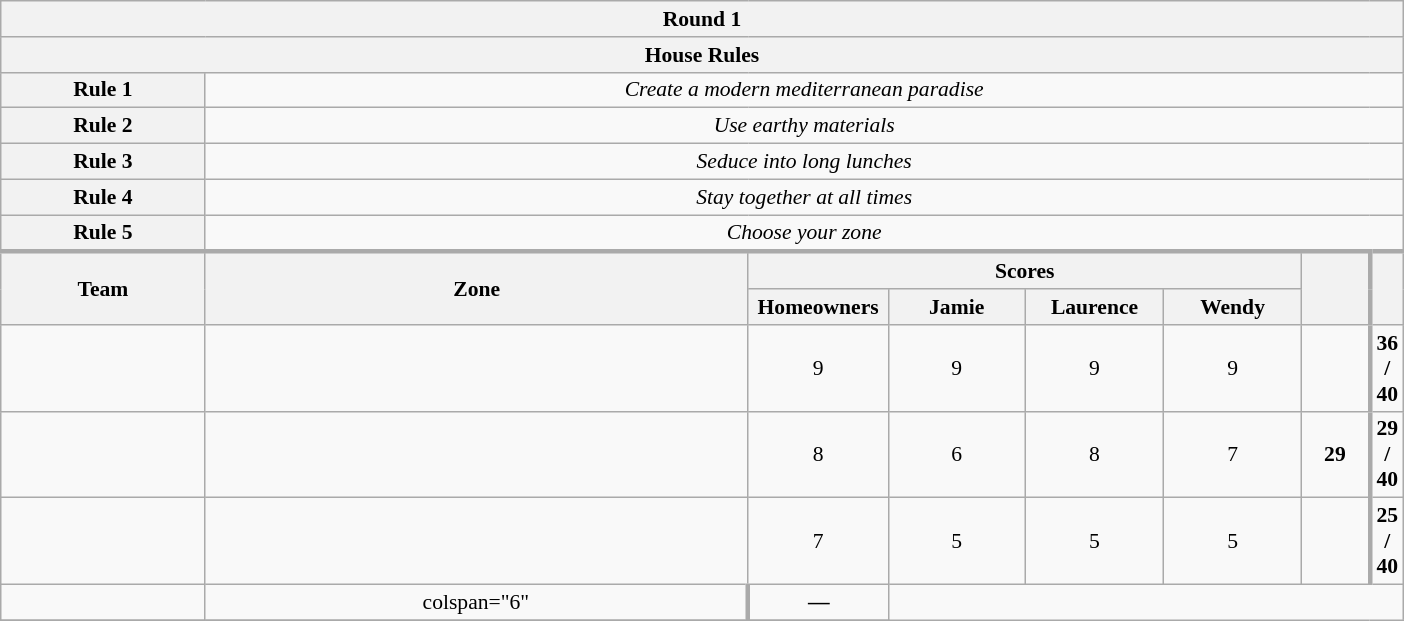<table class="wikitable plainrowheaders" style="text-align:center; font-size:90%; width:65em;">
<tr>
<th colspan="8" >Round 1</th>
</tr>
<tr>
<th colspan=8 style="width:15%;">House Rules</th>
</tr>
<tr>
<th>Rule 1</th>
<td colspan="8"><em>Create a modern mediterranean paradise</em></td>
</tr>
<tr>
<th>Rule 2</th>
<td colspan="8"><em>Use earthy materials</em></td>
</tr>
<tr>
<th>Rule 3</th>
<td colspan="8"><em>Seduce into long lunches</em></td>
</tr>
<tr>
<th>Rule 4</th>
<td colspan="8"><em>Stay together at all times</em></td>
</tr>
<tr>
<th>Rule 5</th>
<td colspan="8"><em>Choose your zone</em></td>
</tr>
<tr style="border-top:3px solid #aaa;">
<th rowspan="2">Team</th>
<th rowspan="2" style="width:40%;">Zone</th>
<th colspan="4" style="width:30%;">Scores</th>
<th rowspan="2" style="width:15%;"></th>
<th rowspan="2" style="width:15%; border-left:3px solid #aaa;"></th>
</tr>
<tr>
<th style="width:10%;">Homeowners</th>
<th style="width:10%;">Jamie</th>
<th style="width:10%;">Laurence</th>
<th style="width:10%;">Wendy</th>
</tr>
<tr>
<td style="width:15%;"></td>
<td></td>
<td>9</td>
<td>9</td>
<td>9</td>
<td>9</td>
<td></td>
<td style="border-left:3px solid #aaa;"><strong>36 / 40</strong></td>
</tr>
<tr>
<td style="width:15%;"></td>
<td></td>
<td>8</td>
<td>6</td>
<td>8</td>
<td>7</td>
<td><strong>29</strong></td>
<td style="border-left:3px solid #aaa;"><strong>29 / 40</strong></td>
</tr>
<tr>
<td style="width:15%;"></td>
<td></td>
<td>7</td>
<td>5</td>
<td>5</td>
<td>5</td>
<td></td>
<td style="border-left:3px solid #aaa;"><strong>25 / 40</strong></td>
</tr>
<tr>
<td style="width:15%;"></td>
<td>colspan="6" </td>
<td style="border-left:3px solid #aaa;"><strong>—</strong></td>
</tr>
<tr>
</tr>
</table>
